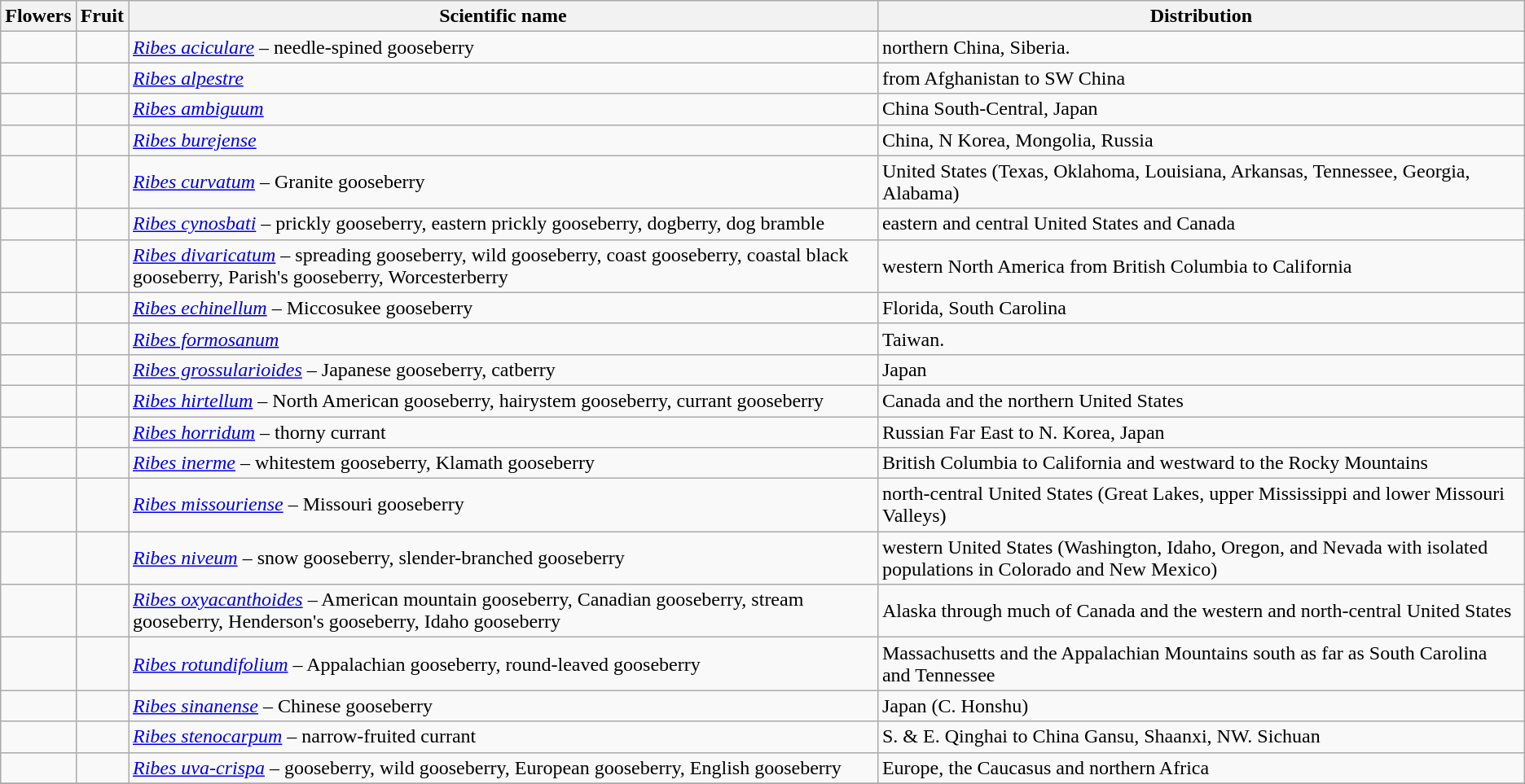<table class="wikitable">
<tr>
<th>Flowers</th>
<th>Fruit</th>
<th>Scientific name</th>
<th>Distribution</th>
</tr>
<tr>
<td></td>
<td></td>
<td><em><a href='#'>Ribes aciculare</a></em>  – needle-spined gooseberry</td>
<td>northern China, Siberia.</td>
</tr>
<tr>
<td></td>
<td></td>
<td><em><a href='#'>Ribes alpestre</a></em> </td>
<td>from Afghanistan to SW China</td>
</tr>
<tr>
<td></td>
<td></td>
<td><em><a href='#'>Ribes ambiguum</a></em> </td>
<td>China South-Central, Japan</td>
</tr>
<tr>
<td></td>
<td></td>
<td><em><a href='#'>Ribes burejense</a></em> </td>
<td>China, N Korea, Mongolia, Russia</td>
</tr>
<tr>
<td></td>
<td></td>
<td><em><a href='#'>Ribes curvatum</a></em>  – Granite gooseberry</td>
<td>United States (Texas, Oklahoma, Louisiana, Arkansas, Tennessee, Georgia, Alabama)</td>
</tr>
<tr>
<td></td>
<td></td>
<td><em><a href='#'>Ribes cynosbati</a></em>  – prickly gooseberry, eastern prickly gooseberry, dogberry, dog bramble</td>
<td>eastern and central United States and Canada</td>
</tr>
<tr>
<td></td>
<td></td>
<td><em><a href='#'>Ribes divaricatum</a></em>  – spreading gooseberry, wild gooseberry, coast gooseberry, coastal black gooseberry, Parish's gooseberry, Worcesterberry</td>
<td>western North America from British Columbia to California</td>
</tr>
<tr>
<td></td>
<td></td>
<td><em><a href='#'>Ribes echinellum</a></em>  – Miccosukee gooseberry</td>
<td>Florida, South Carolina</td>
</tr>
<tr>
<td></td>
<td></td>
<td><em><a href='#'>Ribes formosanum</a></em> </td>
<td>Taiwan.</td>
</tr>
<tr>
<td></td>
<td></td>
<td><em><a href='#'>Ribes grossularioides</a></em>  – Japanese gooseberry, catberry</td>
<td>Japan</td>
</tr>
<tr>
<td></td>
<td></td>
<td><em><a href='#'>Ribes hirtellum</a></em>  – North American gooseberry, hairystem gooseberry, currant gooseberry</td>
<td>Canada and the northern United States</td>
</tr>
<tr>
<td></td>
<td></td>
<td><em><a href='#'>Ribes horridum</a></em>  – thorny currant</td>
<td>Russian Far East to N. Korea, Japan</td>
</tr>
<tr>
<td></td>
<td></td>
<td><em><a href='#'>Ribes inerme</a></em>  – whitestem gooseberry, Klamath gooseberry</td>
<td>British Columbia to California and westward to the Rocky Mountains</td>
</tr>
<tr>
<td></td>
<td></td>
<td><em><a href='#'>Ribes missouriense</a></em>  – Missouri gooseberry</td>
<td>north-central United States (Great Lakes, upper Mississippi and lower Missouri Valleys)</td>
</tr>
<tr>
<td></td>
<td></td>
<td><em><a href='#'>Ribes niveum</a></em>  – snow gooseberry, slender-branched gooseberry</td>
<td>western United States (Washington, Idaho, Oregon, and Nevada with isolated populations in Colorado and New Mexico)</td>
</tr>
<tr>
<td></td>
<td></td>
<td><em><a href='#'>Ribes oxyacanthoides</a></em>  – American mountain gooseberry, Canadian gooseberry, stream gooseberry, Henderson's gooseberry, Idaho gooseberry</td>
<td>Alaska through much of Canada and the western and north-central United States</td>
</tr>
<tr>
<td></td>
<td></td>
<td><em><a href='#'>Ribes rotundifolium</a></em>  – Appalachian gooseberry, round-leaved gooseberry</td>
<td>Massachusetts and the Appalachian Mountains south as far as South Carolina and Tennessee</td>
</tr>
<tr>
<td></td>
<td></td>
<td><em><a href='#'>Ribes sinanense</a></em>  – Chinese gooseberry</td>
<td>Japan (C. Honshu)</td>
</tr>
<tr>
<td></td>
<td></td>
<td><em><a href='#'>Ribes stenocarpum</a></em>  – narrow-fruited currant</td>
<td>S. & E. Qinghai to China Gansu, Shaanxi, NW. Sichuan</td>
</tr>
<tr>
<td></td>
<td></td>
<td><em><a href='#'>Ribes uva-crispa</a></em>  – gooseberry, wild gooseberry, European gooseberry, English gooseberry</td>
<td>Europe, the Caucasus and northern Africa</td>
</tr>
<tr>
</tr>
</table>
